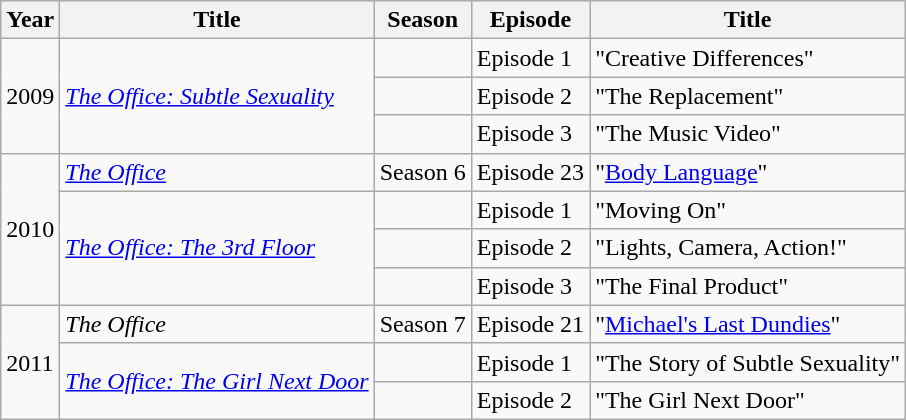<table class="wikitable sortable">
<tr>
<th>Year</th>
<th>Title</th>
<th>Season</th>
<th>Episode</th>
<th>Title</th>
</tr>
<tr>
<td rowspan=3>2009</td>
<td rowspan=3><em><a href='#'>The Office: Subtle Sexuality</a></em></td>
<td></td>
<td>Episode 1</td>
<td>"Creative Differences"</td>
</tr>
<tr>
<td></td>
<td>Episode 2</td>
<td>"The Replacement"</td>
</tr>
<tr>
<td></td>
<td>Episode 3</td>
<td>"The Music Video"</td>
</tr>
<tr>
<td rowspan=4>2010</td>
<td><em><a href='#'>The Office</a></em></td>
<td>Season 6</td>
<td>Episode 23</td>
<td>"<a href='#'>Body Language</a>"</td>
</tr>
<tr>
<td rowspan=3><em><a href='#'>The Office: The 3rd Floor</a></em></td>
<td></td>
<td>Episode 1</td>
<td>"Moving On"</td>
</tr>
<tr>
<td></td>
<td>Episode 2</td>
<td>"Lights, Camera, Action!"</td>
</tr>
<tr>
<td></td>
<td>Episode 3</td>
<td>"The Final Product"</td>
</tr>
<tr>
<td rowspan=3>2011</td>
<td><em>The Office</em></td>
<td>Season 7</td>
<td>Episode 21</td>
<td>"<a href='#'>Michael's Last Dundies</a>"</td>
</tr>
<tr>
<td rowspan=2><em><a href='#'>The Office: The Girl Next Door</a></em></td>
<td></td>
<td>Episode 1</td>
<td>"The Story of Subtle Sexuality"</td>
</tr>
<tr>
<td></td>
<td>Episode 2</td>
<td>"The Girl Next Door"</td>
</tr>
</table>
